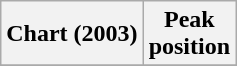<table class="wikitable sortable">
<tr>
<th align="left">Chart (2003)</th>
<th align="center">Peak<br>position</th>
</tr>
<tr>
</tr>
</table>
